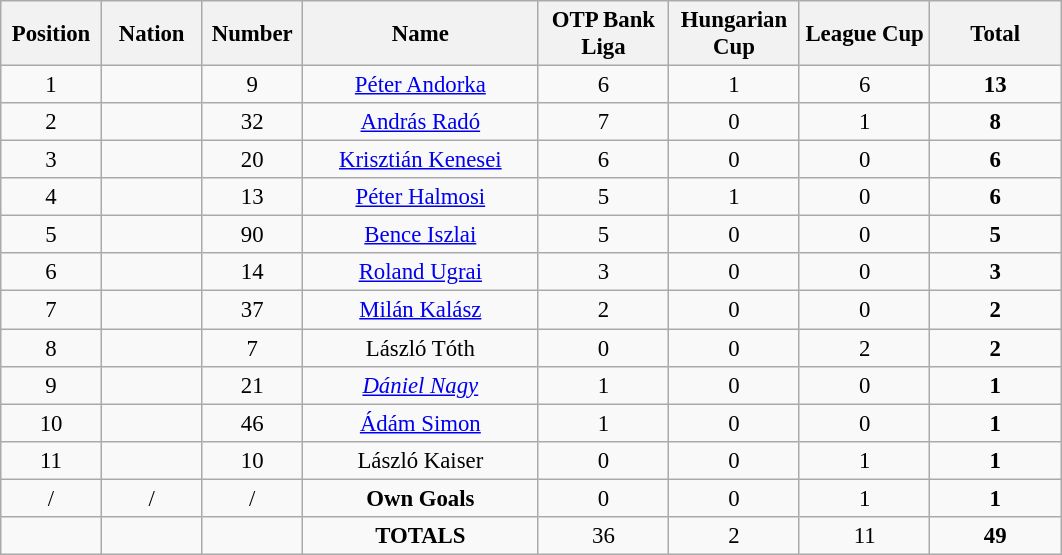<table class="wikitable" style="font-size: 95%; text-align: center;">
<tr>
<th width=60>Position</th>
<th width=60>Nation</th>
<th width=60>Number</th>
<th width=150>Name</th>
<th width=80>OTP Bank Liga</th>
<th width=80>Hungarian Cup</th>
<th width=80>League Cup</th>
<th width=80>Total</th>
</tr>
<tr>
<td>1</td>
<td></td>
<td>9</td>
<td><a href='#'>Péter Andorka</a></td>
<td>6</td>
<td>1</td>
<td>6</td>
<td><strong>13</strong></td>
</tr>
<tr>
<td>2</td>
<td></td>
<td>32</td>
<td><a href='#'>András Radó</a></td>
<td>7</td>
<td>0</td>
<td>1</td>
<td><strong>8</strong></td>
</tr>
<tr>
<td>3</td>
<td></td>
<td>20</td>
<td><a href='#'>Krisztián Kenesei</a></td>
<td>6</td>
<td>0</td>
<td>0</td>
<td><strong>6</strong></td>
</tr>
<tr>
<td>4</td>
<td></td>
<td>13</td>
<td><a href='#'>Péter Halmosi</a></td>
<td>5</td>
<td>1</td>
<td>0</td>
<td><strong>6</strong></td>
</tr>
<tr>
<td>5</td>
<td></td>
<td>90</td>
<td><a href='#'>Bence Iszlai</a></td>
<td>5</td>
<td>0</td>
<td>0</td>
<td><strong>5</strong></td>
</tr>
<tr>
<td>6</td>
<td></td>
<td>14</td>
<td><a href='#'>Roland Ugrai</a></td>
<td>3</td>
<td>0</td>
<td>0</td>
<td><strong>3</strong></td>
</tr>
<tr>
<td>7</td>
<td></td>
<td>37</td>
<td><a href='#'>Milán Kalász</a></td>
<td>2</td>
<td>0</td>
<td>0</td>
<td><strong>2</strong></td>
</tr>
<tr>
<td>8</td>
<td></td>
<td>7</td>
<td>László Tóth</td>
<td>0</td>
<td>0</td>
<td>2</td>
<td><strong>2</strong></td>
</tr>
<tr>
<td>9</td>
<td></td>
<td>21</td>
<td><em><a href='#'>Dániel Nagy</a></em></td>
<td>1</td>
<td>0</td>
<td>0</td>
<td><strong>1</strong></td>
</tr>
<tr>
<td>10</td>
<td></td>
<td>46</td>
<td><a href='#'>Ádám Simon</a></td>
<td>1</td>
<td>0</td>
<td>0</td>
<td><strong>1</strong></td>
</tr>
<tr>
<td>11</td>
<td></td>
<td>10</td>
<td>László Kaiser</td>
<td>0</td>
<td>0</td>
<td>1</td>
<td><strong>1</strong></td>
</tr>
<tr>
<td>/</td>
<td>/</td>
<td>/</td>
<td><strong>Own Goals</strong></td>
<td>0</td>
<td>0</td>
<td>1</td>
<td><strong>1</strong></td>
</tr>
<tr>
<td></td>
<td></td>
<td></td>
<td><strong>TOTALS</strong></td>
<td>36</td>
<td>2</td>
<td>11</td>
<td><strong>49</strong></td>
</tr>
</table>
